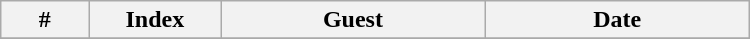<table class="wikitable plainrowheaders" style="width:500px;">
<tr>
<th style="width:10%;">#</th>
<th style="width:15%;">Index</th>
<th style="width:30%;">Guest</th>
<th style="width:30%;">Date</th>
</tr>
<tr>
</tr>
</table>
